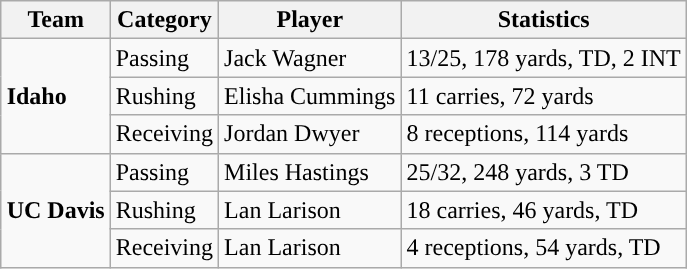<table class="wikitable" style="float: right;">
<tr>
<th>Team</th>
<th>Category</th>
<th>Player</th>
<th>Statistics</th>
</tr>
<tr>
<td rowspan=3><strong>Idaho</strong></td>
<td>Passing</td>
<td>Jack Wagner</td>
<td>13/25, 178 yards, TD, 2 INT</td>
</tr>
<tr>
<td>Rushing</td>
<td>Elisha Cummings</td>
<td>11 carries, 72 yards</td>
</tr>
<tr>
<td>Receiving</td>
<td>Jordan Dwyer</td>
<td>8 receptions, 114 yards</td>
</tr>
<tr>
<td rowspan=3><strong>UC Davis</strong></td>
<td>Passing</td>
<td>Miles Hastings</td>
<td>25/32, 248 yards, 3 TD</td>
</tr>
<tr>
<td>Rushing</td>
<td>Lan Larison</td>
<td>18 carries, 46 yards, TD</td>
</tr>
<tr>
<td>Receiving</td>
<td>Lan Larison</td>
<td>4 receptions, 54 yards, TD</td>
</tr>
</table>
